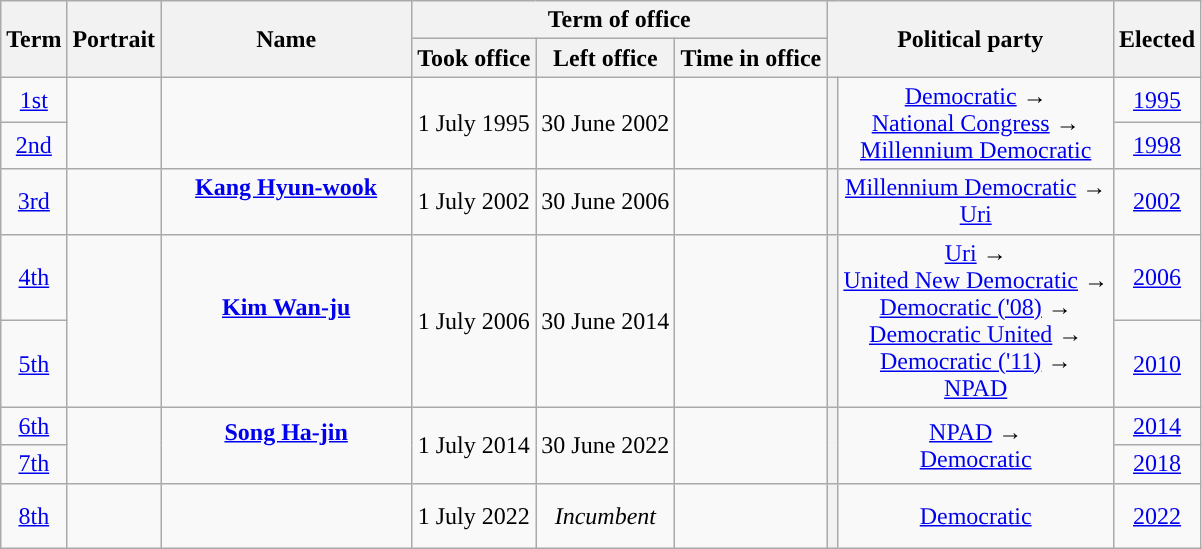<table class="wikitable" style="text-align:center">
<tr>
<th rowspan="2">Term</th>
<th rowspan="2">Portrait</th>
<th rowspan="2" width="160">Name<br></th>
<th colspan="3">Term of office</th>
<th colspan="2" rowspan="2">Political party</th>
<th rowspan="2">Elected</th>
</tr>
<tr>
<th>Took office</th>
<th>Left office</th>
<th>Time in office</th>
</tr>
<tr>
<td><a href='#'>1st</a></td>
<td rowspan="2"></td>
<td rowspan="2"><strong></strong><br><br></td>
<td rowspan="2">1 July 1995</td>
<td rowspan="2">30 June 2002</td>
<td rowspan="2"></td>
<th rowspan="2" style="background:"></th>
<td rowspan="2"><a href='#'>Democratic</a> →<br><a href='#'>National Congress</a> →<br><a href='#'>Millennium Democratic</a></td>
<td><a href='#'>1995</a></td>
</tr>
<tr>
<td><a href='#'>2nd</a></td>
<td><a href='#'>1998</a></td>
</tr>
<tr>
<td><a href='#'>3rd</a></td>
<td></td>
<td><strong><a href='#'>Kang Hyun-wook</a></strong><br><br></td>
<td>1 July 2002</td>
<td>30 June 2006</td>
<td></td>
<th style="background:"></th>
<td><a href='#'>Millennium Democratic</a> →<br><a href='#'>Uri</a></td>
<td><a href='#'>2002</a></td>
</tr>
<tr>
<td><a href='#'>4th</a></td>
<td rowspan="2"></td>
<td rowspan="2"><strong><a href='#'>Kim Wan-ju</a></strong><br><br></td>
<td rowspan="2">1 July 2006</td>
<td rowspan="2">30 June 2014</td>
<td rowspan="2"></td>
<th rowspan="2" style="background:"></th>
<td rowspan="2"><a href='#'>Uri</a> →<br><a href='#'>United New Democratic</a> →<br><a href='#'>Democratic ('08)</a> →<br><a href='#'>Democratic United</a> →<br><a href='#'>Democratic ('11)</a> →<br><a href='#'>NPAD</a></td>
<td><a href='#'>2006</a></td>
</tr>
<tr>
<td><a href='#'>5th</a></td>
<td><a href='#'>2010</a></td>
</tr>
<tr>
<td><a href='#'>6th</a></td>
<td rowspan="2"></td>
<td rowspan="2"><strong><a href='#'>Song Ha-jin</a></strong><br><br></td>
<td rowspan="2">1 July 2014</td>
<td rowspan="2">30 June 2022</td>
<td rowspan="2"></td>
<th rowspan="2" style="background:"></th>
<td rowspan="2"><a href='#'>NPAD</a> →<br><a href='#'>Democratic</a></td>
<td><a href='#'>2014</a></td>
</tr>
<tr>
<td><a href='#'>7th</a></td>
<td><a href='#'>2018</a></td>
</tr>
<tr>
<td><a href='#'>8th</a></td>
<td rowspan="2"></td>
<td rowspan="2"><strong></strong><br><br></td>
<td rowspan="2">1 July 2022</td>
<td rowspan="2"><em>Incumbent</em></td>
<td rowspan="2"></td>
<th rowspan="2" style="background:"></th>
<td rowspan="2"><a href='#'>Democratic</a></td>
<td><a href='#'>2022</a></td>
</tr>
</table>
